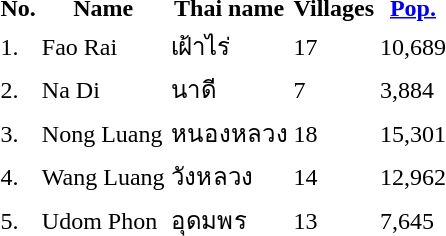<table>
<tr>
<th>No.</th>
<th>Name</th>
<th>Thai name</th>
<th>Villages</th>
<th><a href='#'>Pop.</a></th>
</tr>
<tr>
<td>1.</td>
<td>Fao Rai</td>
<td>เฝ้าไร่</td>
<td>17</td>
<td>10,689</td>
<td></td>
</tr>
<tr>
<td>2.</td>
<td>Na Di</td>
<td>นาดี</td>
<td>7</td>
<td>3,884</td>
<td></td>
</tr>
<tr>
<td>3.</td>
<td>Nong Luang</td>
<td>หนองหลวง</td>
<td>18</td>
<td>15,301</td>
<td></td>
</tr>
<tr>
<td>4.</td>
<td>Wang Luang</td>
<td>วังหลวง</td>
<td>14</td>
<td>12,962</td>
<td></td>
</tr>
<tr>
<td>5.</td>
<td>Udom Phon</td>
<td>อุดมพร</td>
<td>13</td>
<td>7,645</td>
<td></td>
</tr>
</table>
